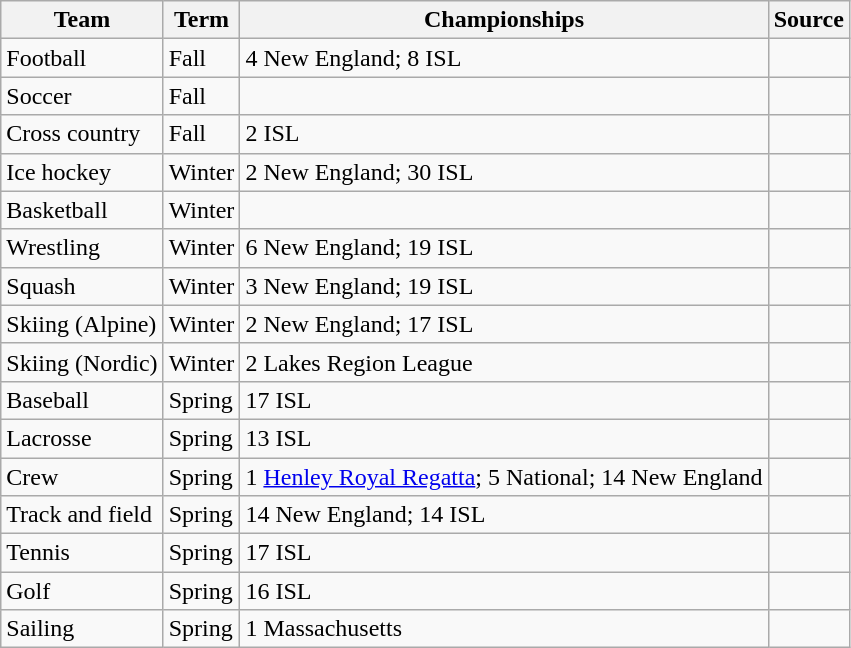<table class="wikitable">
<tr>
<th>Team</th>
<th>Term</th>
<th>Championships</th>
<th>Source</th>
</tr>
<tr>
<td>Football</td>
<td>Fall</td>
<td>4 New England; 8 ISL</td>
<td></td>
</tr>
<tr>
<td>Soccer</td>
<td>Fall</td>
<td></td>
<td></td>
</tr>
<tr>
<td>Cross country</td>
<td>Fall</td>
<td>2 ISL</td>
<td></td>
</tr>
<tr>
<td>Ice hockey</td>
<td>Winter</td>
<td>2 New England; 30 ISL</td>
<td></td>
</tr>
<tr>
<td>Basketball</td>
<td>Winter</td>
<td></td>
<td></td>
</tr>
<tr>
<td>Wrestling</td>
<td>Winter</td>
<td>6 New England; 19 ISL</td>
<td></td>
</tr>
<tr>
<td>Squash</td>
<td>Winter</td>
<td>3 New England; 19 ISL</td>
<td></td>
</tr>
<tr>
<td>Skiing (Alpine)</td>
<td>Winter</td>
<td>2 New England; 17 ISL</td>
<td></td>
</tr>
<tr>
<td>Skiing (Nordic)</td>
<td>Winter</td>
<td>2 Lakes Region League</td>
<td></td>
</tr>
<tr>
<td>Baseball</td>
<td>Spring</td>
<td>17 ISL</td>
<td></td>
</tr>
<tr>
<td>Lacrosse</td>
<td>Spring</td>
<td>13 ISL</td>
<td></td>
</tr>
<tr>
<td>Crew</td>
<td>Spring</td>
<td>1 <a href='#'>Henley Royal Regatta</a>; 5 National; 14 New England</td>
<td></td>
</tr>
<tr>
<td>Track and field</td>
<td>Spring</td>
<td>14 New England; 14 ISL</td>
<td></td>
</tr>
<tr>
<td>Tennis</td>
<td>Spring</td>
<td>17 ISL</td>
<td></td>
</tr>
<tr>
<td>Golf</td>
<td>Spring</td>
<td>16 ISL</td>
<td></td>
</tr>
<tr>
<td>Sailing</td>
<td>Spring</td>
<td>1 Massachusetts</td>
<td></td>
</tr>
</table>
